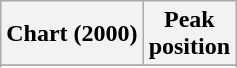<table class="wikitable sortable">
<tr>
<th>Chart (2000)</th>
<th>Peak<br>position</th>
</tr>
<tr>
</tr>
<tr>
</tr>
</table>
